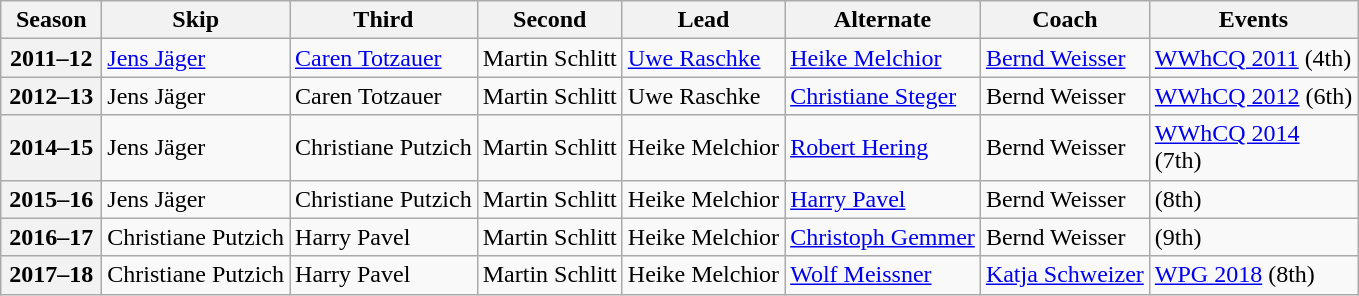<table class="wikitable">
<tr>
<th scope="col" width=60>Season</th>
<th scope="col">Skip</th>
<th scope="col">Third</th>
<th scope="col">Second</th>
<th scope="col">Lead</th>
<th scope="col">Alternate</th>
<th scope="col">Coach</th>
<th scope="col">Events</th>
</tr>
<tr>
<th scope="row">2011–12</th>
<td><a href='#'>Jens Jäger</a></td>
<td><a href='#'>Caren Totzauer</a></td>
<td>Martin Schlitt</td>
<td><a href='#'>Uwe Raschke</a></td>
<td><a href='#'>Heike Melchior</a></td>
<td><a href='#'>Bernd Weisser</a></td>
<td><a href='#'>WWhCQ 2011</a> (4th)</td>
</tr>
<tr>
<th scope="row">2012–13</th>
<td>Jens Jäger</td>
<td>Caren Totzauer</td>
<td>Martin Schlitt</td>
<td>Uwe Raschke</td>
<td><a href='#'>Christiane Steger</a></td>
<td>Bernd Weisser</td>
<td><a href='#'>WWhCQ 2012</a> (6th)</td>
</tr>
<tr>
<th scope="row">2014–15</th>
<td>Jens Jäger</td>
<td>Christiane Putzich</td>
<td>Martin Schlitt</td>
<td>Heike Melchior</td>
<td><a href='#'>Robert Hering</a></td>
<td>Bernd Weisser</td>
<td><a href='#'>WWhCQ 2014</a> <br> (7th)</td>
</tr>
<tr>
<th scope="row">2015–16</th>
<td>Jens Jäger</td>
<td>Christiane Putzich</td>
<td>Martin Schlitt</td>
<td>Heike Melchior</td>
<td><a href='#'>Harry Pavel</a></td>
<td>Bernd Weisser</td>
<td> (8th)</td>
</tr>
<tr>
<th scope="row">2016–17</th>
<td>Christiane Putzich</td>
<td>Harry Pavel</td>
<td>Martin Schlitt</td>
<td>Heike Melchior</td>
<td><a href='#'>Christoph Gemmer</a></td>
<td>Bernd Weisser</td>
<td> (9th)</td>
</tr>
<tr>
<th scope="row">2017–18</th>
<td>Christiane Putzich</td>
<td>Harry Pavel</td>
<td>Martin Schlitt</td>
<td>Heike Melchior</td>
<td><a href='#'>Wolf Meissner</a></td>
<td><a href='#'>Katja Schweizer</a></td>
<td><a href='#'>WPG 2018</a> (8th)</td>
</tr>
</table>
